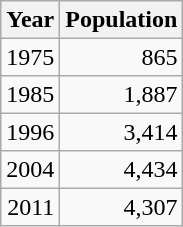<table class="wikitable" style="line-height:1.1em;">
<tr>
<th>Year</th>
<th>Population</th>
</tr>
<tr align="right">
<td>1975</td>
<td>865</td>
</tr>
<tr align="right">
<td>1985</td>
<td>1,887</td>
</tr>
<tr align="right">
<td>1996</td>
<td>3,414</td>
</tr>
<tr align="right">
<td>2004</td>
<td>4,434</td>
</tr>
<tr align="right">
<td>2011</td>
<td>4,307</td>
</tr>
</table>
